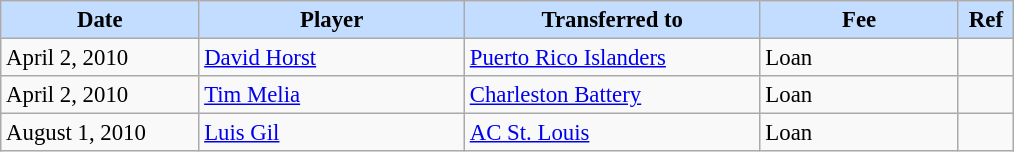<table class="wikitable" style="text-align:left; font-size:95%;">
<tr>
<th style="background:#c2ddff; width:125px;">Date</th>
<th style="background:#c2ddff; width:170px;">Player</th>
<th style="background:#c2ddff; width:190px;">Transferred to</th>
<th style="background:#c2ddff; width:125px;">Fee</th>
<th style="background:#c2ddff; width:30px;">Ref</th>
</tr>
<tr>
<td>April 2, 2010</td>
<td> <a href='#'>David Horst</a></td>
<td> <a href='#'>Puerto Rico Islanders</a></td>
<td>Loan</td>
<td></td>
</tr>
<tr>
<td>April 2, 2010</td>
<td> <a href='#'>Tim Melia</a></td>
<td> <a href='#'>Charleston Battery</a></td>
<td>Loan</td>
<td></td>
</tr>
<tr>
<td>August 1, 2010</td>
<td> <a href='#'>Luis Gil</a></td>
<td> <a href='#'>AC St. Louis</a></td>
<td>Loan</td>
<td></td>
</tr>
</table>
